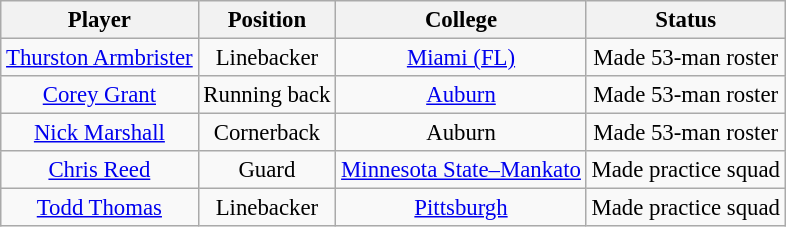<table class="wikitable" style="font-size: 95%;">
<tr>
<th>Player</th>
<th>Position</th>
<th>College</th>
<th>Status</th>
</tr>
<tr>
<td align="center"><a href='#'>Thurston Armbrister</a></td>
<td align="center">Linebacker</td>
<td align="center"><a href='#'>Miami (FL)</a></td>
<td align="center">Made 53-man roster</td>
</tr>
<tr>
<td align="center"><a href='#'>Corey Grant</a></td>
<td align="center">Running back</td>
<td align="center"><a href='#'>Auburn</a></td>
<td align="center">Made 53-man roster</td>
</tr>
<tr>
<td align="center"><a href='#'>Nick Marshall</a></td>
<td align="center">Cornerback</td>
<td align="center">Auburn</td>
<td align="center">Made 53-man roster</td>
</tr>
<tr>
<td align="center"><a href='#'>Chris Reed</a></td>
<td align="center">Guard</td>
<td align="center"><a href='#'>Minnesota State–Mankato</a></td>
<td align="center">Made practice squad</td>
</tr>
<tr>
<td align="center"><a href='#'>Todd Thomas</a></td>
<td align="center">Linebacker</td>
<td align="center"><a href='#'>Pittsburgh</a></td>
<td align="center">Made practice squad</td>
</tr>
</table>
